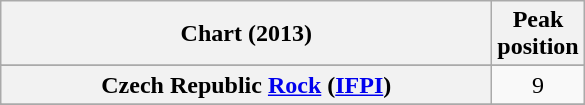<table class="wikitable sortable plainrowheaders">
<tr>
<th scope="col" style="width:20em;">Chart (2013)</th>
<th scope="col">Peak<br>position</th>
</tr>
<tr>
</tr>
<tr>
<th scope="row">Czech Republic <a href='#'>Rock</a> (<a href='#'>IFPI</a>)</th>
<td style="text-align:center">9</td>
</tr>
<tr>
</tr>
<tr>
</tr>
</table>
